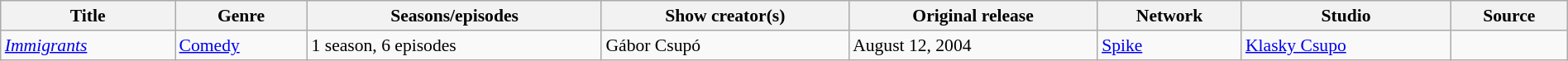<table class="wikitable sortable" style="text-align: left; font-size:90%; width:100%;">
<tr>
<th scope="col">Title</th>
<th scope="col">Genre</th>
<th scope="col">Seasons/episodes</th>
<th scope="col">Show creator(s)</th>
<th scope="col">Original release</th>
<th scope="col">Network</th>
<th scope="col">Studio</th>
<th scope= "col">Source</th>
</tr>
<tr>
<td><em><a href='#'>Immigrants</a></em></td>
<td><a href='#'>Comedy</a></td>
<td>1 season, 6 episodes</td>
<td>Gábor Csupó</td>
<td>August 12, 2004</td>
<td><a href='#'>Spike</a></td>
<td><a href='#'>Klasky Csupo</a></td>
<td></td>
</tr>
</table>
